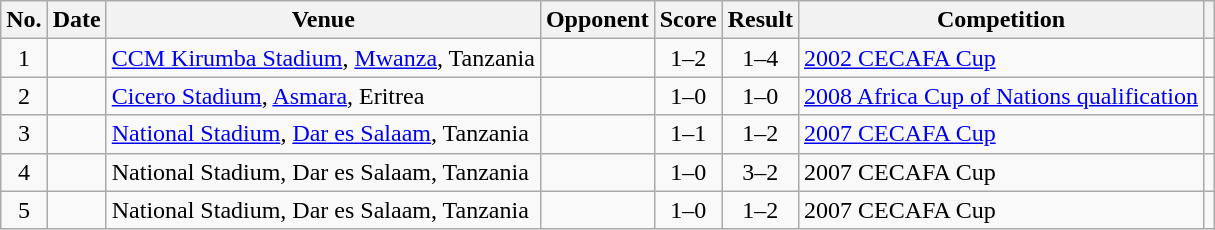<table class="wikitable sortable">
<tr>
<th scope="col">No.</th>
<th scope="col">Date</th>
<th scope="col">Venue</th>
<th scope="col">Opponent</th>
<th scope="col">Score</th>
<th scope="col">Result</th>
<th scope="col">Competition</th>
<th scope="col" class="unsortable"></th>
</tr>
<tr>
<td align="center">1</td>
<td></td>
<td><a href='#'>CCM Kirumba Stadium</a>, <a href='#'>Mwanza</a>, Tanzania</td>
<td></td>
<td align="center">1–2</td>
<td align="center">1–4</td>
<td><a href='#'>2002 CECAFA Cup</a></td>
<td></td>
</tr>
<tr>
<td align="center">2</td>
<td></td>
<td><a href='#'>Cicero Stadium</a>, <a href='#'>Asmara</a>, Eritrea</td>
<td></td>
<td align="center">1–0</td>
<td align="center">1–0</td>
<td><a href='#'>2008 Africa Cup of Nations qualification</a></td>
<td></td>
</tr>
<tr>
<td align="center">3</td>
<td></td>
<td><a href='#'>National Stadium</a>, <a href='#'>Dar es Salaam</a>, Tanzania</td>
<td></td>
<td align="center">1–1</td>
<td align="center">1–2</td>
<td><a href='#'>2007 CECAFA Cup</a></td>
<td></td>
</tr>
<tr>
<td align="center">4</td>
<td></td>
<td>National Stadium, Dar es Salaam, Tanzania</td>
<td></td>
<td align="center">1–0</td>
<td align="center">3–2</td>
<td>2007 CECAFA Cup</td>
<td></td>
</tr>
<tr>
<td align="center">5</td>
<td></td>
<td>National Stadium, Dar es Salaam, Tanzania</td>
<td></td>
<td align="center">1–0</td>
<td align="center">1–2</td>
<td>2007 CECAFA Cup</td>
<td></td>
</tr>
</table>
